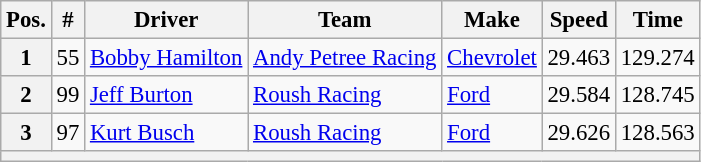<table class="wikitable" style="font-size:95%">
<tr>
<th>Pos.</th>
<th>#</th>
<th>Driver</th>
<th>Team</th>
<th>Make</th>
<th>Speed</th>
<th>Time</th>
</tr>
<tr>
<th>1</th>
<td>55</td>
<td><a href='#'>Bobby Hamilton</a></td>
<td><a href='#'>Andy Petree Racing</a></td>
<td><a href='#'>Chevrolet</a></td>
<td>29.463</td>
<td>129.274</td>
</tr>
<tr>
<th>2</th>
<td>99</td>
<td><a href='#'>Jeff Burton</a></td>
<td><a href='#'>Roush Racing</a></td>
<td><a href='#'>Ford</a></td>
<td>29.584</td>
<td>128.745</td>
</tr>
<tr>
<th>3</th>
<td>97</td>
<td><a href='#'>Kurt Busch</a></td>
<td><a href='#'>Roush Racing</a></td>
<td><a href='#'>Ford</a></td>
<td>29.626</td>
<td>128.563</td>
</tr>
<tr>
<th colspan="7"></th>
</tr>
</table>
